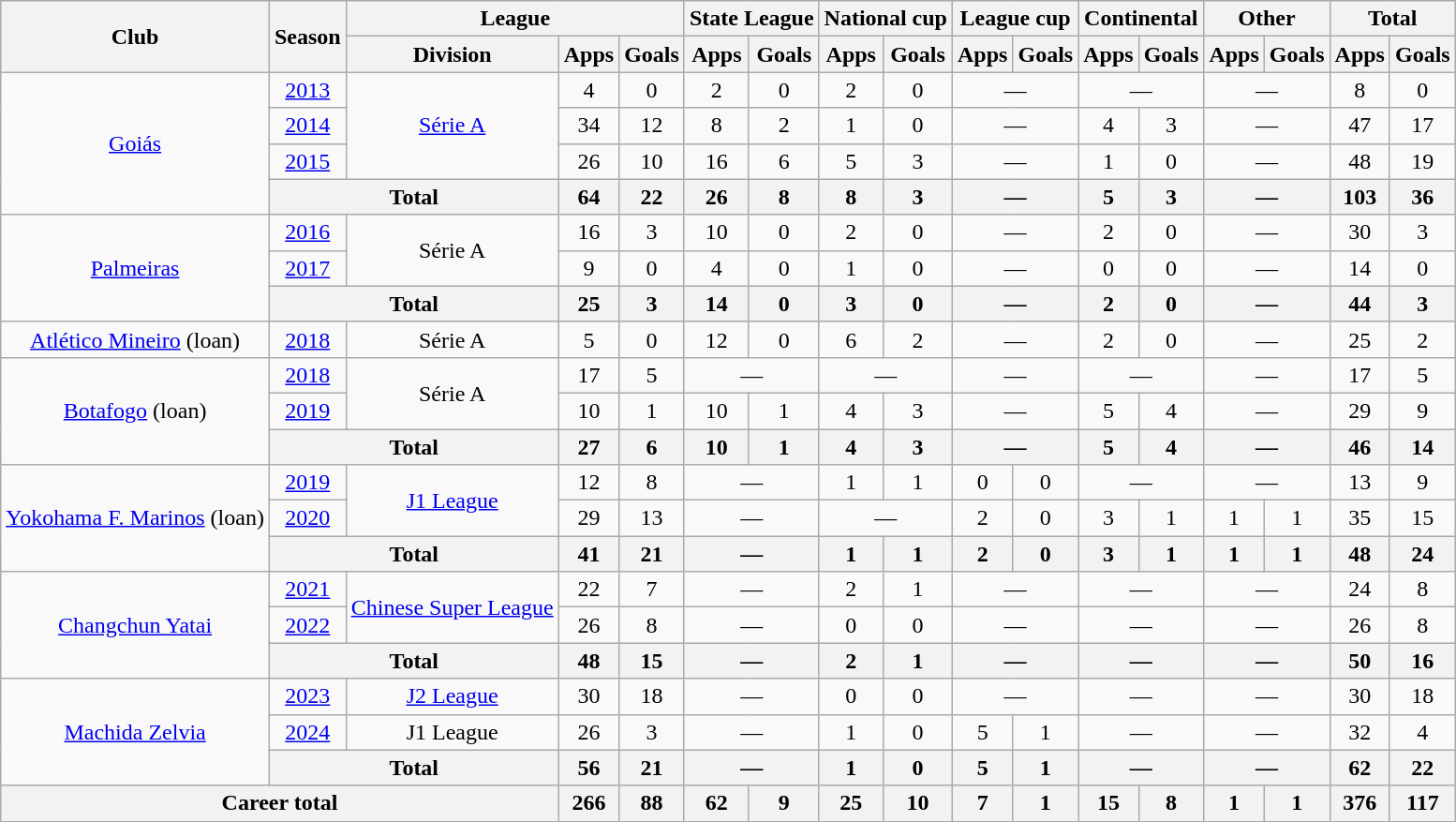<table class="wikitable" style="text-align:center">
<tr>
<th rowspan="2">Club</th>
<th rowspan="2">Season</th>
<th colspan="3">League</th>
<th colspan="2">State League</th>
<th colspan="2">National cup</th>
<th colspan="2">League cup</th>
<th colspan="2">Continental</th>
<th colspan="2">Other</th>
<th colspan="2">Total</th>
</tr>
<tr>
<th>Division</th>
<th>Apps</th>
<th>Goals</th>
<th>Apps</th>
<th>Goals</th>
<th>Apps</th>
<th>Goals</th>
<th>Apps</th>
<th>Goals</th>
<th>Apps</th>
<th>Goals</th>
<th>Apps</th>
<th>Goals</th>
<th>Apps</th>
<th>Goals</th>
</tr>
<tr>
<td rowspan="4"><a href='#'>Goiás</a></td>
<td><a href='#'>2013</a></td>
<td rowspan="3"><a href='#'>Série A</a></td>
<td>4</td>
<td>0</td>
<td>2</td>
<td>0</td>
<td>2</td>
<td>0</td>
<td colspan="2">—</td>
<td colspan="2">—</td>
<td colspan="2">—</td>
<td>8</td>
<td>0</td>
</tr>
<tr>
<td><a href='#'>2014</a></td>
<td>34</td>
<td>12</td>
<td>8</td>
<td>2</td>
<td>1</td>
<td>0</td>
<td colspan="2">—</td>
<td>4</td>
<td>3</td>
<td colspan="2">—</td>
<td>47</td>
<td>17</td>
</tr>
<tr>
<td><a href='#'>2015</a></td>
<td>26</td>
<td>10</td>
<td>16</td>
<td>6</td>
<td>5</td>
<td>3</td>
<td colspan="2">—</td>
<td>1</td>
<td>0</td>
<td colspan="2">—</td>
<td>48</td>
<td>19</td>
</tr>
<tr>
<th colspan="2">Total</th>
<th>64</th>
<th>22</th>
<th>26</th>
<th>8</th>
<th>8</th>
<th>3</th>
<th colspan="2">—</th>
<th>5</th>
<th>3</th>
<th colspan="2">—</th>
<th>103</th>
<th>36</th>
</tr>
<tr>
<td rowspan="3"><a href='#'>Palmeiras</a></td>
<td><a href='#'>2016</a></td>
<td rowspan="2">Série A</td>
<td>16</td>
<td>3</td>
<td>10</td>
<td>0</td>
<td>2</td>
<td>0</td>
<td colspan="2">—</td>
<td>2</td>
<td>0</td>
<td colspan="2">—</td>
<td>30</td>
<td>3</td>
</tr>
<tr>
<td><a href='#'>2017</a></td>
<td>9</td>
<td>0</td>
<td>4</td>
<td>0</td>
<td>1</td>
<td>0</td>
<td colspan="2">—</td>
<td>0</td>
<td>0</td>
<td colspan="2">—</td>
<td>14</td>
<td>0</td>
</tr>
<tr>
<th colspan="2">Total</th>
<th>25</th>
<th>3</th>
<th>14</th>
<th>0</th>
<th>3</th>
<th>0</th>
<th colspan="2">—</th>
<th>2</th>
<th>0</th>
<th colspan="2">—</th>
<th>44</th>
<th>3</th>
</tr>
<tr>
<td><a href='#'>Atlético Mineiro</a> (loan)</td>
<td><a href='#'>2018</a></td>
<td>Série A</td>
<td>5</td>
<td>0</td>
<td>12</td>
<td>0</td>
<td>6</td>
<td>2</td>
<td colspan="2">—</td>
<td>2</td>
<td>0</td>
<td colspan="2">—</td>
<td>25</td>
<td>2</td>
</tr>
<tr>
<td rowspan="3"><a href='#'>Botafogo</a> (loan)</td>
<td><a href='#'>2018</a></td>
<td rowspan="2">Série A</td>
<td>17</td>
<td>5</td>
<td colspan="2">—</td>
<td colspan="2">—</td>
<td colspan="2">—</td>
<td colspan="2">—</td>
<td colspan="2">—</td>
<td>17</td>
<td>5</td>
</tr>
<tr>
<td><a href='#'>2019</a></td>
<td>10</td>
<td>1</td>
<td>10</td>
<td>1</td>
<td>4</td>
<td>3</td>
<td colspan="2">—</td>
<td>5</td>
<td>4</td>
<td colspan="2">—</td>
<td>29</td>
<td>9</td>
</tr>
<tr>
<th colspan="2">Total</th>
<th>27</th>
<th>6</th>
<th>10</th>
<th>1</th>
<th>4</th>
<th>3</th>
<th colspan="2">—</th>
<th>5</th>
<th>4</th>
<th colspan="2">—</th>
<th>46</th>
<th>14</th>
</tr>
<tr>
<td rowspan="3"><a href='#'>Yokohama F. Marinos</a> (loan)</td>
<td><a href='#'>2019</a></td>
<td rowspan="2"><a href='#'>J1 League</a></td>
<td>12</td>
<td>8</td>
<td colspan="2">—</td>
<td>1</td>
<td>1</td>
<td>0</td>
<td>0</td>
<td colspan="2">—</td>
<td colspan="2">—</td>
<td>13</td>
<td>9</td>
</tr>
<tr>
<td><a href='#'>2020</a></td>
<td>29</td>
<td>13</td>
<td colspan="2">—</td>
<td colspan="2">—</td>
<td>2</td>
<td>0</td>
<td>3</td>
<td>1</td>
<td>1</td>
<td>1</td>
<td>35</td>
<td>15</td>
</tr>
<tr>
<th colspan="2">Total</th>
<th>41</th>
<th>21</th>
<th colspan="2">—</th>
<th>1</th>
<th>1</th>
<th>2</th>
<th>0</th>
<th>3</th>
<th>1</th>
<th>1</th>
<th>1</th>
<th>48</th>
<th>24</th>
</tr>
<tr>
<td rowspan="3"><a href='#'>Changchun Yatai</a></td>
<td><a href='#'>2021</a></td>
<td rowspan="2"><a href='#'>Chinese Super League</a></td>
<td>22</td>
<td>7</td>
<td colspan="2">—</td>
<td>2</td>
<td>1</td>
<td colspan="2">—</td>
<td colspan="2">—</td>
<td colspan="2">—</td>
<td>24</td>
<td>8</td>
</tr>
<tr>
<td><a href='#'>2022</a></td>
<td>26</td>
<td>8</td>
<td colspan="2">—</td>
<td>0</td>
<td>0</td>
<td colspan="2">—</td>
<td colspan="2">—</td>
<td colspan="2">—</td>
<td>26</td>
<td>8</td>
</tr>
<tr>
<th colspan="2">Total</th>
<th>48</th>
<th>15</th>
<th colspan="2">—</th>
<th>2</th>
<th>1</th>
<th colspan="2">—</th>
<th colspan="2">—</th>
<th colspan="2">—</th>
<th>50</th>
<th>16</th>
</tr>
<tr>
<td rowspan="3"><a href='#'>Machida Zelvia</a></td>
<td><a href='#'>2023</a></td>
<td><a href='#'>J2 League</a></td>
<td>30</td>
<td>18</td>
<td colspan="2">—</td>
<td>0</td>
<td>0</td>
<td colspan="2">—</td>
<td colspan="2">—</td>
<td colspan="2">—</td>
<td>30</td>
<td>18</td>
</tr>
<tr>
<td><a href='#'>2024</a></td>
<td>J1 League</td>
<td>26</td>
<td>3</td>
<td colspan="2">—</td>
<td>1</td>
<td>0</td>
<td>5</td>
<td>1</td>
<td colspan="2">—</td>
<td colspan="2">—</td>
<td>32</td>
<td>4</td>
</tr>
<tr>
<th colspan="2">Total</th>
<th>56</th>
<th>21</th>
<th colspan="2">—</th>
<th>1</th>
<th>0</th>
<th>5</th>
<th>1</th>
<th colspan="2">—</th>
<th colspan="2">—</th>
<th>62</th>
<th>22</th>
</tr>
<tr>
<th colspan="3">Career total</th>
<th>266</th>
<th>88</th>
<th>62</th>
<th>9</th>
<th>25</th>
<th>10</th>
<th>7</th>
<th>1</th>
<th>15</th>
<th>8</th>
<th>1</th>
<th>1</th>
<th>376</th>
<th>117</th>
</tr>
</table>
